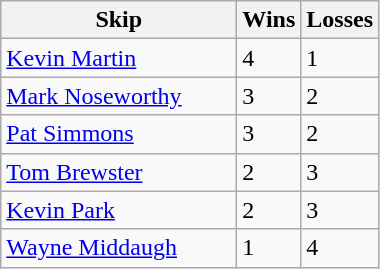<table class="wikitable">
<tr>
<th width="150">Skip</th>
<th>Wins</th>
<th>Losses</th>
</tr>
<tr>
<td> <a href='#'>Kevin Martin</a></td>
<td>4</td>
<td>1</td>
</tr>
<tr>
<td> <a href='#'>Mark Noseworthy</a></td>
<td>3</td>
<td>2</td>
</tr>
<tr>
<td> <a href='#'>Pat Simmons</a></td>
<td>3</td>
<td>2</td>
</tr>
<tr>
<td> <a href='#'>Tom Brewster</a></td>
<td>2</td>
<td>3</td>
</tr>
<tr>
<td> <a href='#'>Kevin Park</a></td>
<td>2</td>
<td>3</td>
</tr>
<tr>
<td> <a href='#'>Wayne Middaugh</a></td>
<td>1</td>
<td>4</td>
</tr>
</table>
